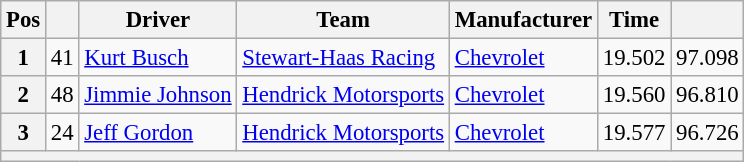<table class="wikitable" style="font-size:95%">
<tr>
<th>Pos</th>
<th></th>
<th>Driver</th>
<th>Team</th>
<th>Manufacturer</th>
<th>Time</th>
<th></th>
</tr>
<tr>
<th>1</th>
<td>41</td>
<td><a href='#'>Kurt Busch</a></td>
<td><a href='#'>Stewart-Haas Racing</a></td>
<td><a href='#'>Chevrolet</a></td>
<td>19.502</td>
<td>97.098</td>
</tr>
<tr>
<th>2</th>
<td>48</td>
<td><a href='#'>Jimmie Johnson</a></td>
<td><a href='#'>Hendrick Motorsports</a></td>
<td><a href='#'>Chevrolet</a></td>
<td>19.560</td>
<td>96.810</td>
</tr>
<tr>
<th>3</th>
<td>24</td>
<td><a href='#'>Jeff Gordon</a></td>
<td><a href='#'>Hendrick Motorsports</a></td>
<td><a href='#'>Chevrolet</a></td>
<td>19.577</td>
<td>96.726</td>
</tr>
<tr>
<th colspan="7"></th>
</tr>
</table>
